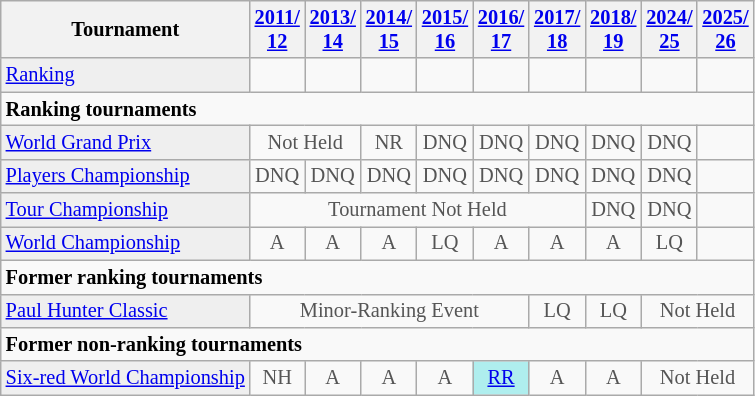<table class="wikitable" style="font-size:85%;">
<tr>
<th>Tournament</th>
<th><a href='#'>2011/<br>12</a></th>
<th><a href='#'>2013/<br>14</a></th>
<th><a href='#'>2014/<br>15</a></th>
<th><a href='#'>2015/<br>16</a></th>
<th><a href='#'>2016/<br>17</a></th>
<th><a href='#'>2017/<br>18</a></th>
<th><a href='#'>2018/<br>19</a></th>
<th><a href='#'>2024/<br>25</a></th>
<th><a href='#'>2025/<br>26</a></th>
</tr>
<tr>
<td style="background:#EFEFEF;"><a href='#'>Ranking</a></td>
<td align="center"></td>
<td align="center"></td>
<td align="center"></td>
<td align="center"></td>
<td align="center"></td>
<td align="center"></td>
<td align="center"></td>
<td align="center"></td>
<td align="center"></td>
</tr>
<tr>
<td colspan="20"><strong>Ranking tournaments</strong></td>
</tr>
<tr>
<td style="background:#EFEFEF;"><a href='#'>World Grand Prix</a></td>
<td align="center" colspan="2" style="color:#555555;">Not Held</td>
<td align="center" style="color:#555555;">NR</td>
<td align="center" style="color:#555555;">DNQ</td>
<td align="center" style="color:#555555;">DNQ</td>
<td align="center" style="color:#555555;">DNQ</td>
<td align="center" style="color:#555555;">DNQ</td>
<td align="center" style="color:#555555;">DNQ</td>
<td></td>
</tr>
<tr>
<td style="background:#EFEFEF;"><a href='#'>Players Championship</a></td>
<td align="center" style="color:#555555;">DNQ</td>
<td align="center" style="color:#555555;">DNQ</td>
<td align="center" style="color:#555555;">DNQ</td>
<td align="center" style="color:#555555;">DNQ</td>
<td align="center" style="color:#555555;">DNQ</td>
<td align="center" style="color:#555555;">DNQ</td>
<td align="center" style="color:#555555;">DNQ</td>
<td align="center" style="color:#555555;">DNQ</td>
<td></td>
</tr>
<tr>
<td style="background:#EFEFEF;"><a href='#'>Tour Championship</a></td>
<td align="center" colspan="6" style="color:#555555;">Tournament Not Held</td>
<td align="center" style="color:#555555;">DNQ</td>
<td align="center" style="color:#555555;">DNQ</td>
<td></td>
</tr>
<tr>
<td style="background:#EFEFEF;"><a href='#'>World Championship</a></td>
<td align="center" style="color:#555555;">A</td>
<td align="center" style="color:#555555;">A</td>
<td align="center" style="color:#555555;">A</td>
<td align="center" style="color:#555555;">LQ</td>
<td align="center" style="color:#555555;">A</td>
<td align="center" style="color:#555555;">A</td>
<td align="center" style="color:#555555;">A</td>
<td align="center" style="color:#555555;">LQ</td>
<td></td>
</tr>
<tr>
<td colspan="10"><strong>Former ranking tournaments</strong></td>
</tr>
<tr>
<td style="background:#EFEFEF;"><a href='#'>Paul Hunter Classic</a></td>
<td align="center" colspan="5" style="color:#555555;">Minor-Ranking Event</td>
<td align="center" style="color:#555555;">LQ</td>
<td align="center" style="color:#555555;">LQ</td>
<td align="center" colspan="2" style="color:#555555;">Not Held</td>
</tr>
<tr>
<td colspan="10"><strong>Former non-ranking tournaments</strong></td>
</tr>
<tr>
<td style="background:#EFEFEF;"><a href='#'>Six-red World Championship</a></td>
<td align="center" style="color:#555555;">NH</td>
<td align="center" style="color:#555555;">A</td>
<td align="center" style="color:#555555;">A</td>
<td align="center" style="color:#555555;">A</td>
<td align="center" style="background:#afeeee;"><a href='#'>RR</a></td>
<td align="center" style="color:#555555;">A</td>
<td align="center" style="color:#555555;">A</td>
<td align="center" colspan="2" style="color:#555555;">Not Held</td>
</tr>
</table>
